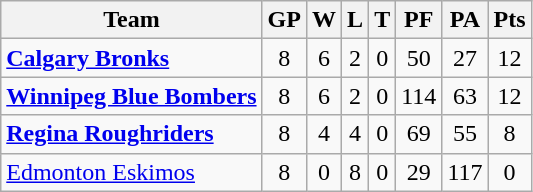<table class="wikitable">
<tr>
<th>Team</th>
<th>GP</th>
<th>W</th>
<th>L</th>
<th>T</th>
<th>PF</th>
<th>PA</th>
<th>Pts</th>
</tr>
<tr align="center">
<td align="left"><strong><a href='#'>Calgary Bronks</a></strong></td>
<td>8</td>
<td>6</td>
<td>2</td>
<td>0</td>
<td>50</td>
<td>27</td>
<td>12</td>
</tr>
<tr align="center">
<td align="left"><strong><a href='#'>Winnipeg Blue Bombers</a></strong></td>
<td>8</td>
<td>6</td>
<td>2</td>
<td>0</td>
<td>114</td>
<td>63</td>
<td>12</td>
</tr>
<tr align="center">
<td align="left"><strong><a href='#'>Regina Roughriders</a></strong></td>
<td>8</td>
<td>4</td>
<td>4</td>
<td>0</td>
<td>69</td>
<td>55</td>
<td>8</td>
</tr>
<tr align="center">
<td align="left"><a href='#'>Edmonton Eskimos</a></td>
<td>8</td>
<td>0</td>
<td>8</td>
<td>0</td>
<td>29</td>
<td>117</td>
<td>0</td>
</tr>
</table>
